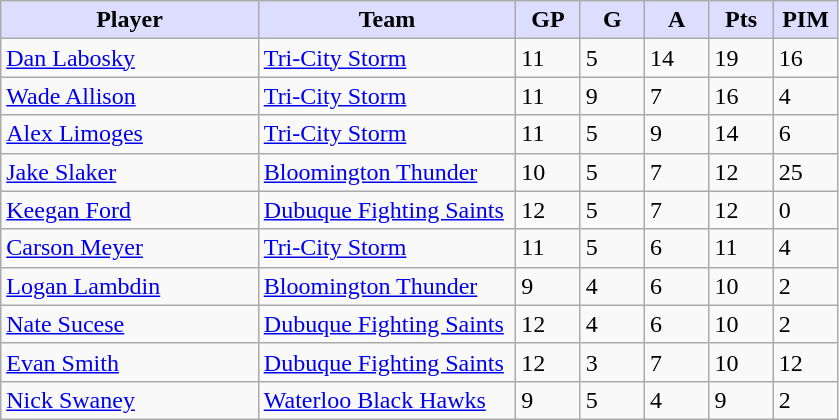<table class="wikitable">
<tr>
<th style="background:#ddf; width:30%;">Player</th>
<th style="background:#ddf; width:30%;">Team</th>
<th style="background:#ddf; width:7.5%;">GP</th>
<th style="background:#ddf; width:7.5%;">G</th>
<th style="background:#ddf; width:7.5%;">A</th>
<th style="background:#ddf; width:7.5%;">Pts</th>
<th style="background:#ddf; width:7.5%;">PIM</th>
</tr>
<tr>
<td><a href='#'>Dan Labosky</a></td>
<td><a href='#'>Tri-City Storm</a></td>
<td>11</td>
<td>5</td>
<td>14</td>
<td>19</td>
<td>16</td>
</tr>
<tr>
<td><a href='#'>Wade Allison</a></td>
<td><a href='#'>Tri-City Storm</a></td>
<td>11</td>
<td>9</td>
<td>7</td>
<td>16</td>
<td>4</td>
</tr>
<tr>
<td><a href='#'>Alex Limoges</a></td>
<td><a href='#'>Tri-City Storm</a></td>
<td>11</td>
<td>5</td>
<td>9</td>
<td>14</td>
<td>6</td>
</tr>
<tr>
<td><a href='#'>Jake Slaker</a></td>
<td><a href='#'>Bloomington Thunder</a></td>
<td>10</td>
<td>5</td>
<td>7</td>
<td>12</td>
<td>25</td>
</tr>
<tr>
<td><a href='#'>Keegan Ford</a></td>
<td><a href='#'>Dubuque Fighting Saints</a></td>
<td>12</td>
<td>5</td>
<td>7</td>
<td>12</td>
<td>0</td>
</tr>
<tr>
<td><a href='#'>Carson Meyer</a></td>
<td><a href='#'>Tri-City Storm</a></td>
<td>11</td>
<td>5</td>
<td>6</td>
<td>11</td>
<td>4</td>
</tr>
<tr>
<td><a href='#'>Logan Lambdin</a></td>
<td><a href='#'>Bloomington Thunder</a></td>
<td>9</td>
<td>4</td>
<td>6</td>
<td>10</td>
<td>2</td>
</tr>
<tr>
<td><a href='#'>Nate Sucese</a></td>
<td><a href='#'>Dubuque Fighting Saints</a></td>
<td>12</td>
<td>4</td>
<td>6</td>
<td>10</td>
<td>2</td>
</tr>
<tr>
<td><a href='#'>Evan Smith</a></td>
<td><a href='#'>Dubuque Fighting Saints</a></td>
<td>12</td>
<td>3</td>
<td>7</td>
<td>10</td>
<td>12</td>
</tr>
<tr>
<td><a href='#'>Nick Swaney</a></td>
<td><a href='#'>Waterloo Black Hawks</a></td>
<td>9</td>
<td>5</td>
<td>4</td>
<td>9</td>
<td>2</td>
</tr>
</table>
